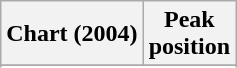<table class="wikitable sortable">
<tr>
<th>Chart (2004)</th>
<th>Peak<br>position</th>
</tr>
<tr>
</tr>
<tr>
</tr>
<tr>
</tr>
<tr>
</tr>
<tr>
</tr>
<tr>
</tr>
<tr>
</tr>
<tr>
</tr>
</table>
